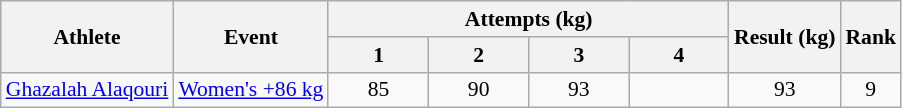<table class=wikitable style="font-size:90%">
<tr>
<th rowspan=2>Athlete</th>
<th rowspan=2>Event</th>
<th colspan=4>Attempts (kg)</th>
<th rowspan=2>Result (kg)</th>
<th rowspan=2>Rank</th>
</tr>
<tr>
<th width="60">1</th>
<th width="60">2</th>
<th width="60">3</th>
<th width="60">4</th>
</tr>
<tr align=center>
<td align=left><a href='#'>Ghazalah Alaqouri</a></td>
<td align=left><a href='#'>Women's +86 kg</a></td>
<td>85</td>
<td>90</td>
<td>93</td>
<td></td>
<td>93</td>
<td>9</td>
</tr>
</table>
